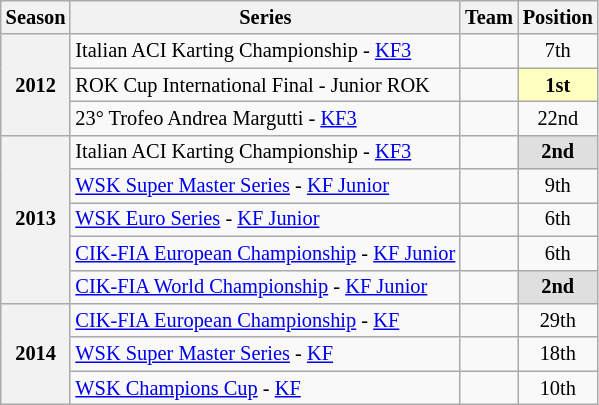<table class="wikitable" style="font-size: 85%; text-align:center">
<tr>
<th>Season</th>
<th>Series</th>
<th>Team</th>
<th>Position</th>
</tr>
<tr>
<th rowspan="3">2012</th>
<td align="left">Italian ACI Karting Championship - <a href='#'>KF3</a></td>
<td align="left"></td>
<td>7th</td>
</tr>
<tr>
<td align="left">ROK Cup International Final - Junior ROK</td>
<td align="left"></td>
<th style="background:#FFFFBF"><strong>1st</strong></th>
</tr>
<tr>
<td align="left">23° Trofeo Andrea Margutti - <a href='#'>KF3</a></td>
<td align="left"></td>
<td>22nd</td>
</tr>
<tr>
<th rowspan="5">2013</th>
<td align="left">Italian ACI Karting Championship - <a href='#'>KF3</a></td>
<td align="left"></td>
<td style="background:#DFDFDF"><strong>2nd</strong></td>
</tr>
<tr>
<td align="left"><a href='#'>WSK Super Master Series</a> - <a href='#'>KF Junior</a></td>
<td align="left"></td>
<td>9th</td>
</tr>
<tr>
<td align="left"><a href='#'>WSK Euro Series</a> - <a href='#'>KF Junior</a></td>
<td align="left"></td>
<td>6th</td>
</tr>
<tr>
<td align="left"><a href='#'>CIK-FIA European Championship</a> - <a href='#'>KF Junior</a></td>
<td align="left"></td>
<td>6th</td>
</tr>
<tr>
<td align="left"><a href='#'>CIK-FIA World Championship</a> - <a href='#'>KF Junior</a></td>
<td align="left"></td>
<th style="background:#DFDFDF"><strong>2nd</strong></th>
</tr>
<tr>
<th rowspan="3">2014</th>
<td align="left"><a href='#'>CIK-FIA European Championship</a> - <a href='#'>KF</a></td>
<td align="left"></td>
<td>29th</td>
</tr>
<tr>
<td align="left"><a href='#'>WSK Super Master Series</a> - <a href='#'>KF</a></td>
<td align="left"></td>
<td>18th</td>
</tr>
<tr>
<td align="left"><a href='#'>WSK Champions Cup</a> - <a href='#'>KF</a></td>
<td align="left"></td>
<td>10th</td>
</tr>
</table>
